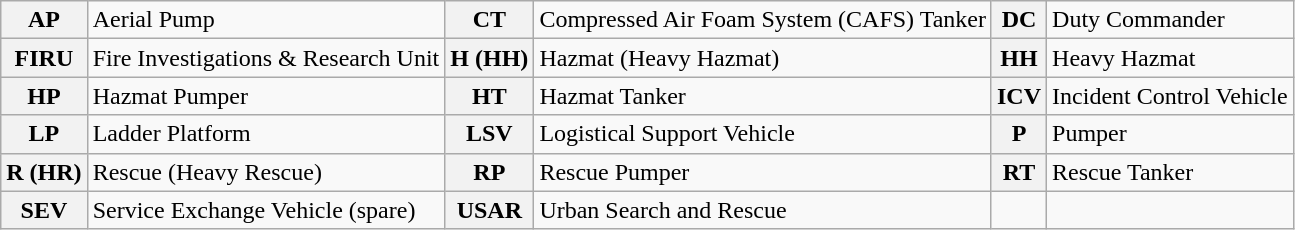<table class="wikitable" style="text-align:left">
<tr>
<th>AP</th>
<td>Aerial Pump</td>
<th>CT</th>
<td>Compressed Air Foam System (CAFS) Tanker</td>
<th>DC</th>
<td>Duty Commander</td>
</tr>
<tr>
<th>FIRU</th>
<td>Fire Investigations & Research Unit</td>
<th>H (HH)</th>
<td>Hazmat (Heavy Hazmat)</td>
<th>HH</th>
<td>Heavy Hazmat</td>
</tr>
<tr>
<th>HP</th>
<td>Hazmat Pumper</td>
<th>HT</th>
<td>Hazmat Tanker</td>
<th>ICV</th>
<td>Incident Control Vehicle</td>
</tr>
<tr>
<th>LP</th>
<td>Ladder Platform</td>
<th>LSV</th>
<td>Logistical Support Vehicle</td>
<th>P</th>
<td>Pumper</td>
</tr>
<tr>
<th>R (HR)</th>
<td>Rescue (Heavy Rescue)</td>
<th>RP</th>
<td>Rescue Pumper</td>
<th>RT</th>
<td>Rescue Tanker</td>
</tr>
<tr>
<th>SEV</th>
<td>Service Exchange Vehicle (spare)</td>
<th>USAR</th>
<td>Urban Search and Rescue</td>
<td></td>
<td></td>
</tr>
</table>
